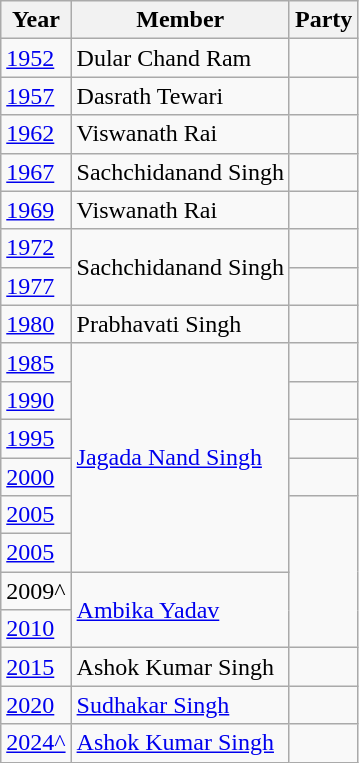<table class="wikitable sortable">
<tr>
<th>Year</th>
<th>Member</th>
<th colspan="2">Party</th>
</tr>
<tr>
<td><a href='#'>1952</a></td>
<td>Dular Chand Ram</td>
<td></td>
</tr>
<tr>
<td><a href='#'>1957</a></td>
<td>Dasrath Tewari</td>
<td></td>
</tr>
<tr>
<td><a href='#'>1962</a></td>
<td>Viswanath Rai</td>
<td></td>
</tr>
<tr>
<td><a href='#'>1967</a></td>
<td>Sachchidanand Singh</td>
<td></td>
</tr>
<tr>
<td><a href='#'>1969</a></td>
<td>Viswanath Rai</td>
<td></td>
</tr>
<tr>
<td><a href='#'>1972</a></td>
<td rowspan="2">Sachchidanand Singh</td>
<td></td>
</tr>
<tr>
<td><a href='#'>1977</a></td>
<td></td>
</tr>
<tr>
<td><a href='#'>1980</a></td>
<td>Prabhavati Singh</td>
<td></td>
</tr>
<tr>
<td><a href='#'>1985</a></td>
<td rowspan="6"><a href='#'>Jagada Nand Singh</a></td>
<td></td>
</tr>
<tr>
<td><a href='#'>1990</a></td>
<td></td>
</tr>
<tr>
<td><a href='#'>1995</a></td>
</tr>
<tr>
<td><a href='#'>2000</a></td>
<td></td>
</tr>
<tr>
<td><a href='#'>2005</a></td>
</tr>
<tr>
<td><a href='#'>2005</a></td>
</tr>
<tr>
<td>2009^</td>
<td rowspan="2"><a href='#'>Ambika Yadav</a></td>
</tr>
<tr>
<td><a href='#'>2010</a></td>
</tr>
<tr>
<td><a href='#'>2015</a></td>
<td>Ashok Kumar Singh</td>
<td></td>
</tr>
<tr>
<td><a href='#'>2020</a></td>
<td><a href='#'>Sudhakar Singh</a></td>
<td></td>
</tr>
<tr>
<td><a href='#'>2024^</a></td>
<td><a href='#'>Ashok Kumar Singh</a></td>
<td></td>
</tr>
</table>
